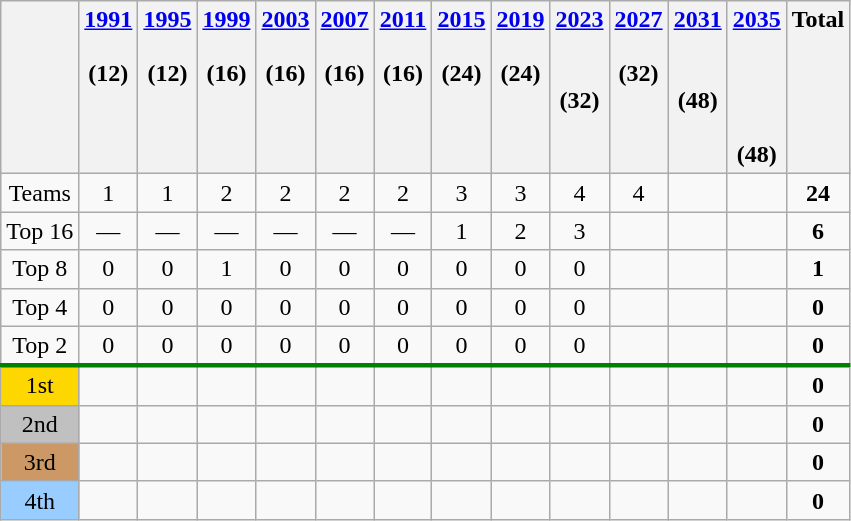<table class="wikitable" style="text-align: center">
<tr valign=top>
<th></th>
<th><a href='#'>1991</a><br> <br> (12)</th>
<th><a href='#'>1995</a><br> <br> (12)</th>
<th><a href='#'>1999</a><br> <br> (16)</th>
<th><a href='#'>2003</a><br> <br> (16)</th>
<th><a href='#'>2007</a><br> <br> (16)</th>
<th><a href='#'>2011</a><br> <br> (16)</th>
<th><a href='#'>2015</a><br> <br> (24)</th>
<th><a href='#'>2019</a><br> <br> (24)</th>
<th><a href='#'>2023</a><br> <br> <br> (32)</th>
<th><a href='#'>2027</a><br> <br>(32)</th>
<th><a href='#'>2031</a><br> <br><br>(48)</th>
<th><a href='#'>2035</a><br> <br><br><br><br>(48)</th>
<th>Total</th>
</tr>
<tr>
<td>Teams</td>
<td>1</td>
<td>1</td>
<td>2</td>
<td>2</td>
<td>2</td>
<td>2</td>
<td>3</td>
<td>3</td>
<td>4</td>
<td>4</td>
<td></td>
<td></td>
<td><strong>24</strong></td>
</tr>
<tr>
<td>Top 16</td>
<td>—</td>
<td>—</td>
<td>—</td>
<td>—</td>
<td>—</td>
<td>—</td>
<td>1</td>
<td>2</td>
<td>3</td>
<td></td>
<td></td>
<td></td>
<td><strong>6</strong></td>
</tr>
<tr>
<td>Top 8</td>
<td>0</td>
<td>0</td>
<td>1</td>
<td>0</td>
<td>0</td>
<td>0</td>
<td>0</td>
<td>0</td>
<td>0</td>
<td></td>
<td></td>
<td></td>
<td><strong>1</strong></td>
</tr>
<tr>
<td>Top 4</td>
<td>0</td>
<td>0</td>
<td>0</td>
<td>0</td>
<td>0</td>
<td>0</td>
<td>0</td>
<td>0</td>
<td>0</td>
<td></td>
<td></td>
<td></td>
<td><strong>0</strong></td>
</tr>
<tr>
<td>Top 2</td>
<td>0</td>
<td>0</td>
<td>0</td>
<td>0</td>
<td>0</td>
<td>0</td>
<td>0</td>
<td>0</td>
<td>0</td>
<td></td>
<td></td>
<td></td>
<td><strong>0</strong></td>
</tr>
<tr style="border-top:3px solid green;">
<td bgcolor=gold>1st</td>
<td></td>
<td></td>
<td></td>
<td></td>
<td></td>
<td></td>
<td></td>
<td></td>
<td></td>
<td></td>
<td></td>
<td></td>
<td><strong>0</strong></td>
</tr>
<tr>
<td bgcolor=silver>2nd</td>
<td></td>
<td></td>
<td></td>
<td></td>
<td></td>
<td></td>
<td></td>
<td></td>
<td></td>
<td></td>
<td></td>
<td></td>
<td><strong>0</strong></td>
</tr>
<tr>
<td bgcolor=#cc9966>3rd</td>
<td></td>
<td></td>
<td></td>
<td></td>
<td></td>
<td></td>
<td></td>
<td></td>
<td></td>
<td></td>
<td></td>
<td></td>
<td><strong>0</strong></td>
</tr>
<tr>
<td bgcolor=#9acdff>4th</td>
<td></td>
<td></td>
<td></td>
<td></td>
<td></td>
<td></td>
<td></td>
<td></td>
<td></td>
<td></td>
<td></td>
<td></td>
<td><strong>0</strong></td>
</tr>
</table>
